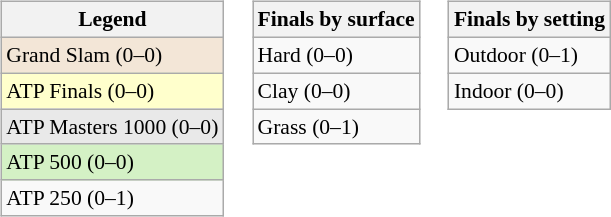<table>
<tr valign=top>
<td><br><table class=wikitable style=font-size:90%>
<tr>
<th>Legend</th>
</tr>
<tr style="background:#F3E6D7;">
<td>Grand Slam (0–0)</td>
</tr>
<tr style="background:#ffc;">
<td>ATP Finals (0–0)</td>
</tr>
<tr style="background:#E9E9E9;">
<td>ATP Masters 1000 (0–0)</td>
</tr>
<tr style="background:#D4F1C5;">
<td>ATP 500 (0–0)</td>
</tr>
<tr>
<td>ATP 250 (0–1)</td>
</tr>
</table>
</td>
<td><br><table class=wikitable style=font-size:90%>
<tr>
<th>Finals by surface</th>
</tr>
<tr>
<td>Hard (0–0)</td>
</tr>
<tr>
<td>Clay (0–0)</td>
</tr>
<tr>
<td>Grass (0–1)</td>
</tr>
</table>
</td>
<td><br><table class=wikitable style=font-size:90%>
<tr>
<th>Finals by setting</th>
</tr>
<tr>
<td>Outdoor (0–1)</td>
</tr>
<tr>
<td>Indoor (0–0)</td>
</tr>
</table>
</td>
</tr>
</table>
